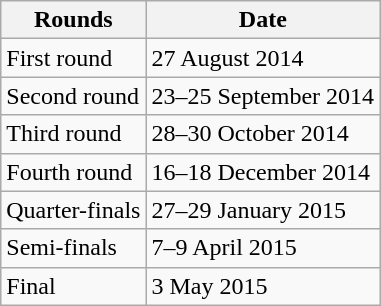<table class="wikitable">
<tr>
<th>Rounds</th>
<th>Date</th>
</tr>
<tr>
<td>First round</td>
<td>27 August 2014</td>
</tr>
<tr>
<td>Second round</td>
<td>23–25 September 2014</td>
</tr>
<tr>
<td>Third round</td>
<td>28–30 October 2014</td>
</tr>
<tr>
<td>Fourth round</td>
<td>16–18 December 2014</td>
</tr>
<tr>
<td>Quarter-finals</td>
<td>27–29 January 2015</td>
</tr>
<tr>
<td>Semi-finals</td>
<td>7–9 April 2015</td>
</tr>
<tr>
<td>Final</td>
<td>3 May 2015</td>
</tr>
</table>
